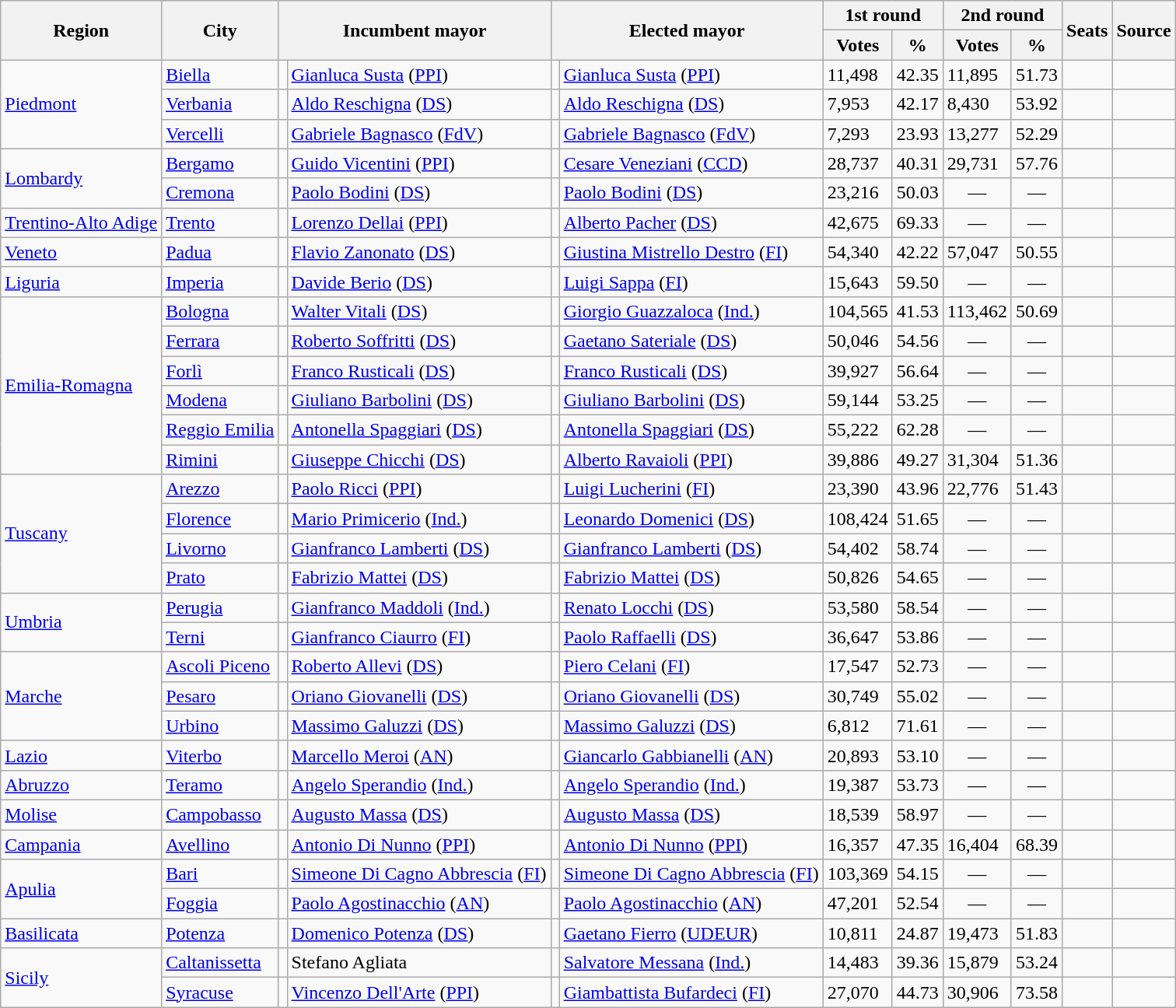<table class=wikitable>
<tr>
<th rowspan=2>Region</th>
<th rowspan=2>City</th>
<th colspan=2 rowspan=2>Incumbent mayor</th>
<th colspan=2 rowspan=2>Elected mayor</th>
<th colspan=2>1st round</th>
<th colspan=2>2nd round</th>
<th rowspan=2>Seats</th>
<th rowspan=2>Source</th>
</tr>
<tr>
<th>Votes</th>
<th>%</th>
<th>Votes</th>
<th>%</th>
</tr>
<tr>
<td rowspan=3> <a href='#'>Piedmont</a></td>
<td><a href='#'>Biella</a></td>
<td bgcolor=></td>
<td><a href='#'>Gianluca Susta</a> (<a href='#'>PPI</a>)</td>
<td bgcolor=></td>
<td><a href='#'>Gianluca Susta</a> (<a href='#'>PPI</a>)</td>
<td>11,498</td>
<td>42.35</td>
<td>11,895</td>
<td>51.73</td>
<td></td>
<td></td>
</tr>
<tr>
<td><a href='#'>Verbania</a></td>
<td bgcolor=></td>
<td><a href='#'>Aldo Reschigna</a> (<a href='#'>DS</a>)</td>
<td bgcolor=></td>
<td><a href='#'>Aldo Reschigna</a> (<a href='#'>DS</a>)</td>
<td>7,953</td>
<td>42.17</td>
<td>8,430</td>
<td>53.92</td>
<td></td>
<td></td>
</tr>
<tr>
<td><a href='#'>Vercelli</a></td>
<td bgcolor=></td>
<td><a href='#'>Gabriele Bagnasco</a> (<a href='#'>FdV</a>)</td>
<td bgcolor=></td>
<td><a href='#'>Gabriele Bagnasco</a> (<a href='#'>FdV</a>)</td>
<td>7,293</td>
<td>23.93</td>
<td>13,277</td>
<td>52.29</td>
<td></td>
<td></td>
</tr>
<tr>
<td rowspan=2> <a href='#'>Lombardy</a></td>
<td><a href='#'>Bergamo</a></td>
<td bgcolor=></td>
<td><a href='#'>Guido Vicentini</a> (<a href='#'>PPI</a>)</td>
<td bgcolor=></td>
<td><a href='#'>Cesare Veneziani</a> (<a href='#'>CCD</a>)</td>
<td>28,737</td>
<td>40.31</td>
<td>29,731</td>
<td>57.76</td>
<td></td>
<td></td>
</tr>
<tr>
<td><a href='#'>Cremona</a></td>
<td bgcolor=></td>
<td><a href='#'>Paolo Bodini</a> (<a href='#'>DS</a>)</td>
<td bgcolor=></td>
<td><a href='#'>Paolo Bodini</a> (<a href='#'>DS</a>)</td>
<td>23,216</td>
<td>50.03</td>
<td style="text-align: center;">—</td>
<td style="text-align: center;">—</td>
<td></td>
<td></td>
</tr>
<tr>
<td> <a href='#'>Trentino-Alto Adige</a></td>
<td><a href='#'>Trento</a></td>
<td bgcolor=></td>
<td><a href='#'>Lorenzo Dellai</a> (<a href='#'>PPI</a>)</td>
<td bgcolor=></td>
<td><a href='#'>Alberto Pacher</a> (<a href='#'>DS</a>)</td>
<td>42,675</td>
<td>69.33</td>
<td style="text-align: center;">—</td>
<td style="text-align: center;">—</td>
<td></td>
<td></td>
</tr>
<tr>
<td> <a href='#'>Veneto</a></td>
<td><a href='#'>Padua</a></td>
<td bgcolor=></td>
<td><a href='#'>Flavio Zanonato</a> (<a href='#'>DS</a>)</td>
<td bgcolor=></td>
<td><a href='#'>Giustina Mistrello Destro</a> (<a href='#'>FI</a>)</td>
<td>54,340</td>
<td>42.22</td>
<td>57,047</td>
<td>50.55</td>
<td></td>
<td></td>
</tr>
<tr>
<td> <a href='#'>Liguria</a></td>
<td><a href='#'>Imperia</a></td>
<td bgcolor=></td>
<td><a href='#'>Davide Berio</a> (<a href='#'>DS</a>)</td>
<td bgcolor=></td>
<td><a href='#'>Luigi Sappa</a> (<a href='#'>FI</a>)</td>
<td>15,643</td>
<td>59.50</td>
<td style="text-align: center;">—</td>
<td style="text-align: center;">—</td>
<td></td>
<td></td>
</tr>
<tr>
<td rowspan=6> <a href='#'>Emilia-Romagna</a></td>
<td><a href='#'>Bologna</a></td>
<td bgcolor=></td>
<td><a href='#'>Walter Vitali</a> (<a href='#'>DS</a>)</td>
<td bgcolor=></td>
<td><a href='#'>Giorgio Guazzaloca</a> (<a href='#'>Ind.</a>)</td>
<td>104,565</td>
<td>41.53</td>
<td>113,462</td>
<td>50.69</td>
<td></td>
<td></td>
</tr>
<tr>
<td><a href='#'>Ferrara</a></td>
<td bgcolor=></td>
<td><a href='#'>Roberto Soffritti</a> (<a href='#'>DS</a>)</td>
<td bgcolor=></td>
<td><a href='#'>Gaetano Sateriale</a> (<a href='#'>DS</a>)</td>
<td>50,046</td>
<td>54.56</td>
<td style="text-align: center;">—</td>
<td style="text-align: center;">—</td>
<td></td>
<td></td>
</tr>
<tr>
<td><a href='#'>Forlì</a></td>
<td bgcolor=></td>
<td><a href='#'>Franco Rusticali</a> (<a href='#'>DS</a>)</td>
<td bgcolor=></td>
<td><a href='#'>Franco Rusticali</a> (<a href='#'>DS</a>)</td>
<td>39,927</td>
<td>56.64</td>
<td style="text-align: center;">—</td>
<td style="text-align: center;">—</td>
<td></td>
<td></td>
</tr>
<tr>
<td><a href='#'>Modena</a></td>
<td bgcolor=></td>
<td><a href='#'>Giuliano Barbolini</a> (<a href='#'>DS</a>)</td>
<td bgcolor=></td>
<td><a href='#'>Giuliano Barbolini</a> (<a href='#'>DS</a>)</td>
<td>59,144</td>
<td>53.25</td>
<td style="text-align: center;">—</td>
<td style="text-align: center;">—</td>
<td></td>
<td></td>
</tr>
<tr>
<td><a href='#'>Reggio Emilia</a></td>
<td bgcolor=></td>
<td><a href='#'>Antonella Spaggiari</a> (<a href='#'>DS</a>)</td>
<td bgcolor=></td>
<td><a href='#'>Antonella Spaggiari</a> (<a href='#'>DS</a>)</td>
<td>55,222</td>
<td>62.28</td>
<td style="text-align: center;">—</td>
<td style="text-align: center;">—</td>
<td></td>
<td></td>
</tr>
<tr>
<td><a href='#'>Rimini</a></td>
<td bgcolor=></td>
<td><a href='#'>Giuseppe Chicchi</a> (<a href='#'>DS</a>)</td>
<td bgcolor=></td>
<td><a href='#'>Alberto Ravaioli</a> (<a href='#'>PPI</a>)</td>
<td>39,886</td>
<td>49.27</td>
<td>31,304</td>
<td>51.36</td>
<td></td>
<td></td>
</tr>
<tr>
<td rowspan=4> <a href='#'>Tuscany</a></td>
<td><a href='#'>Arezzo</a></td>
<td bgcolor=></td>
<td><a href='#'>Paolo Ricci</a> (<a href='#'>PPI</a>)</td>
<td bgcolor=></td>
<td><a href='#'>Luigi Lucherini</a> (<a href='#'>FI</a>)</td>
<td>23,390</td>
<td>43.96</td>
<td>22,776</td>
<td>51.43</td>
<td></td>
<td></td>
</tr>
<tr>
<td><a href='#'>Florence</a></td>
<td bgcolor=></td>
<td><a href='#'>Mario Primicerio</a> (<a href='#'>Ind.</a>)</td>
<td bgcolor=></td>
<td><a href='#'>Leonardo Domenici</a> (<a href='#'>DS</a>)</td>
<td>108,424</td>
<td>51.65</td>
<td style="text-align: center;">—</td>
<td style="text-align: center;">—</td>
<td></td>
<td></td>
</tr>
<tr>
<td><a href='#'>Livorno</a></td>
<td bgcolor=></td>
<td><a href='#'>Gianfranco Lamberti</a> (<a href='#'>DS</a>)</td>
<td bgcolor=></td>
<td><a href='#'>Gianfranco Lamberti</a> (<a href='#'>DS</a>)</td>
<td>54,402</td>
<td>58.74</td>
<td style="text-align: center;">—</td>
<td style="text-align: center;">—</td>
<td></td>
<td></td>
</tr>
<tr>
<td><a href='#'>Prato</a></td>
<td bgcolor=></td>
<td><a href='#'>Fabrizio Mattei</a> (<a href='#'>DS</a>)</td>
<td bgcolor=></td>
<td><a href='#'>Fabrizio Mattei</a> (<a href='#'>DS</a>)</td>
<td>50,826</td>
<td>54.65</td>
<td style="text-align: center;">—</td>
<td style="text-align: center;">—</td>
<td></td>
<td></td>
</tr>
<tr>
<td rowspan=2> <a href='#'>Umbria</a></td>
<td><a href='#'>Perugia</a></td>
<td bgcolor=></td>
<td><a href='#'>Gianfranco Maddoli</a> (<a href='#'>Ind.</a>)</td>
<td bgcolor=></td>
<td><a href='#'>Renato Locchi</a> (<a href='#'>DS</a>)</td>
<td>53,580</td>
<td>58.54</td>
<td style="text-align: center;">—</td>
<td style="text-align: center;">—</td>
<td></td>
<td></td>
</tr>
<tr>
<td><a href='#'>Terni</a></td>
<td bgcolor=></td>
<td><a href='#'>Gianfranco Ciaurro</a> (<a href='#'>FI</a>)</td>
<td bgcolor=></td>
<td><a href='#'>Paolo Raffaelli</a> (<a href='#'>DS</a>)</td>
<td>36,647</td>
<td>53.86</td>
<td style="text-align: center;">—</td>
<td style="text-align: center;">—</td>
<td></td>
<td></td>
</tr>
<tr>
<td rowspan=3> <a href='#'>Marche</a></td>
<td><a href='#'>Ascoli Piceno</a></td>
<td bgcolor=></td>
<td><a href='#'>Roberto Allevi</a> (<a href='#'>DS</a>)</td>
<td bgcolor=></td>
<td><a href='#'>Piero Celani</a> (<a href='#'>FI</a>)</td>
<td>17,547</td>
<td>52.73</td>
<td style="text-align: center;">—</td>
<td style="text-align: center;">—</td>
<td></td>
<td></td>
</tr>
<tr>
<td><a href='#'>Pesaro</a></td>
<td bgcolor=></td>
<td><a href='#'>Oriano Giovanelli</a> (<a href='#'>DS</a>)</td>
<td bgcolor=></td>
<td><a href='#'>Oriano Giovanelli</a> (<a href='#'>DS</a>)</td>
<td>30,749</td>
<td>55.02</td>
<td style="text-align: center;">—</td>
<td style="text-align: center;">—</td>
<td></td>
<td></td>
</tr>
<tr>
<td><a href='#'>Urbino</a></td>
<td bgcolor=></td>
<td><a href='#'>Massimo Galuzzi</a> (<a href='#'>DS</a>)</td>
<td bgcolor=></td>
<td><a href='#'>Massimo Galuzzi</a> (<a href='#'>DS</a>)</td>
<td>6,812</td>
<td>71.61</td>
<td style="text-align: center;">—</td>
<td style="text-align: center;">—</td>
<td></td>
<td></td>
</tr>
<tr>
<td> <a href='#'>Lazio</a></td>
<td><a href='#'>Viterbo</a></td>
<td bgcolor=></td>
<td><a href='#'>Marcello Meroi</a> (<a href='#'>AN</a>)</td>
<td bgcolor=></td>
<td><a href='#'>Giancarlo Gabbianelli</a> (<a href='#'>AN</a>)</td>
<td>20,893</td>
<td>53.10</td>
<td style="text-align: center;">—</td>
<td style="text-align: center;">—</td>
<td></td>
<td></td>
</tr>
<tr>
<td> <a href='#'>Abruzzo</a></td>
<td><a href='#'>Teramo</a></td>
<td bgcolor=></td>
<td><a href='#'>Angelo Sperandio</a> (<a href='#'>Ind.</a>)</td>
<td bgcolor=></td>
<td><a href='#'>Angelo Sperandio</a> (<a href='#'>Ind.</a>)</td>
<td>19,387</td>
<td>53.73</td>
<td style="text-align: center;">—</td>
<td style="text-align: center;">—</td>
<td></td>
<td></td>
</tr>
<tr>
<td> <a href='#'>Molise</a></td>
<td><a href='#'>Campobasso</a></td>
<td bgcolor=></td>
<td><a href='#'>Augusto Massa</a> (<a href='#'>DS</a>)</td>
<td bgcolor=></td>
<td><a href='#'>Augusto Massa</a> (<a href='#'>DS</a>)</td>
<td>18,539</td>
<td>58.97</td>
<td style="text-align: center;">—</td>
<td style="text-align: center;">—</td>
<td></td>
<td></td>
</tr>
<tr>
<td> <a href='#'>Campania</a></td>
<td><a href='#'>Avellino</a></td>
<td bgcolor=></td>
<td><a href='#'>Antonio Di Nunno</a> (<a href='#'>PPI</a>)</td>
<td bgcolor=></td>
<td><a href='#'>Antonio Di Nunno</a> (<a href='#'>PPI</a>)</td>
<td>16,357</td>
<td>47.35</td>
<td>16,404</td>
<td>68.39</td>
<td></td>
<td></td>
</tr>
<tr>
<td rowspan=2> <a href='#'>Apulia</a></td>
<td><a href='#'>Bari</a></td>
<td bgcolor=></td>
<td><a href='#'>Simeone Di Cagno Abbrescia</a> (<a href='#'>FI</a>)</td>
<td bgcolor=></td>
<td><a href='#'>Simeone Di Cagno Abbrescia</a> (<a href='#'>FI</a>)</td>
<td>103,369</td>
<td>54.15</td>
<td style="text-align: center;">—</td>
<td style="text-align: center;">—</td>
<td></td>
<td></td>
</tr>
<tr>
<td><a href='#'>Foggia</a></td>
<td bgcolor=></td>
<td><a href='#'>Paolo Agostinacchio</a> (<a href='#'>AN</a>)</td>
<td bgcolor=></td>
<td><a href='#'>Paolo Agostinacchio</a> (<a href='#'>AN</a>)</td>
<td>47,201</td>
<td>52.54</td>
<td style="text-align: center;">—</td>
<td style="text-align: center;">—</td>
<td></td>
<td></td>
</tr>
<tr>
<td> <a href='#'>Basilicata</a></td>
<td><a href='#'>Potenza</a></td>
<td bgcolor=></td>
<td><a href='#'>Domenico Potenza</a> (<a href='#'>DS</a>)</td>
<td bgcolor=></td>
<td><a href='#'>Gaetano Fierro</a> (<a href='#'>UDEUR</a>)</td>
<td>10,811</td>
<td>24.87</td>
<td>19,473</td>
<td>51.83</td>
<td></td>
<td></td>
</tr>
<tr>
<td rowspan=2> <a href='#'>Sicily</a></td>
<td><a href='#'>Caltanissetta</a></td>
<td bgcolor=></td>
<td>Stefano Agliata</td>
<td bgcolor=></td>
<td><a href='#'>Salvatore Messana</a> (<a href='#'>Ind.</a>)</td>
<td>14,483</td>
<td>39.36</td>
<td>15,879</td>
<td>53.24</td>
<td></td>
<td></td>
</tr>
<tr>
<td><a href='#'>Syracuse</a></td>
<td bgcolor=></td>
<td><a href='#'>Vincenzo Dell'Arte</a> (<a href='#'>PPI</a>)</td>
<td bgcolor=></td>
<td><a href='#'>Giambattista Bufardeci</a> (<a href='#'>FI</a>)</td>
<td>27,070</td>
<td>44.73</td>
<td>30,906</td>
<td>73.58</td>
<td></td>
<td></td>
</tr>
</table>
